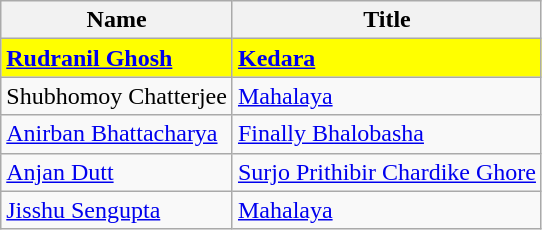<table class="wikitable">
<tr>
<th>Name</th>
<th>Title</th>
</tr>
<tr>
<td style="background:#FFFF00"><strong><a href='#'>Rudranil Ghosh</a></strong></td>
<td style="background:#FFFF00"><strong><a href='#'>Kedara</a></strong></td>
</tr>
<tr>
<td>Shubhomoy Chatterjee</td>
<td><a href='#'>Mahalaya</a></td>
</tr>
<tr>
<td><a href='#'>Anirban Bhattacharya</a></td>
<td><a href='#'>Finally Bhalobasha</a></td>
</tr>
<tr>
<td><a href='#'>Anjan Dutt</a></td>
<td><a href='#'>Surjo Prithibir Chardike Ghore</a></td>
</tr>
<tr>
<td><a href='#'>Jisshu Sengupta</a></td>
<td><a href='#'>Mahalaya</a></td>
</tr>
</table>
